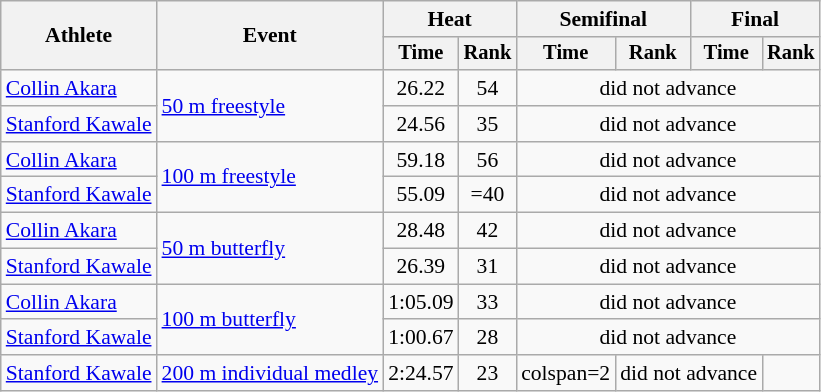<table class=wikitable style=font-size:90%>
<tr>
<th rowspan=2>Athlete</th>
<th rowspan=2>Event</th>
<th colspan=2>Heat</th>
<th colspan=2>Semifinal</th>
<th colspan=2>Final</th>
</tr>
<tr style=font-size:95%>
<th>Time</th>
<th>Rank</th>
<th>Time</th>
<th>Rank</th>
<th>Time</th>
<th>Rank</th>
</tr>
<tr align=center>
<td align=left><a href='#'>Collin Akara</a></td>
<td align=left rowspan=2><a href='#'>50 m freestyle</a></td>
<td>26.22</td>
<td>54</td>
<td colspan=4>did not advance</td>
</tr>
<tr align=center>
<td align=left><a href='#'>Stanford Kawale</a></td>
<td>24.56</td>
<td>35</td>
<td colspan=4>did not advance</td>
</tr>
<tr align=center>
<td align=left><a href='#'>Collin Akara</a></td>
<td align=left rowspan=2><a href='#'>100 m freestyle</a></td>
<td>59.18</td>
<td>56</td>
<td colspan=4>did not advance</td>
</tr>
<tr align=center>
<td align=left><a href='#'>Stanford Kawale</a></td>
<td>55.09</td>
<td>=40</td>
<td colspan=4>did not advance</td>
</tr>
<tr align=center>
<td align=left><a href='#'>Collin Akara</a></td>
<td align=left rowspan=2><a href='#'>50 m butterfly</a></td>
<td>28.48</td>
<td>42</td>
<td colspan=4>did not advance</td>
</tr>
<tr align=center>
<td align=left><a href='#'>Stanford Kawale</a></td>
<td>26.39</td>
<td>31</td>
<td colspan=4>did not advance</td>
</tr>
<tr align=center>
<td align=left><a href='#'>Collin Akara</a></td>
<td align=left rowspan=2><a href='#'>100 m butterfly</a></td>
<td>1:05.09</td>
<td>33</td>
<td colspan=4>did not advance</td>
</tr>
<tr align=center>
<td align=left><a href='#'>Stanford Kawale</a></td>
<td>1:00.67</td>
<td>28</td>
<td colspan=4>did not advance</td>
</tr>
<tr align=center>
<td align=left><a href='#'>Stanford Kawale</a></td>
<td align=left><a href='#'>200 m individual medley</a></td>
<td>2:24.57</td>
<td>23</td>
<td>colspan=2 </td>
<td colspan=2>did not advance</td>
</tr>
</table>
